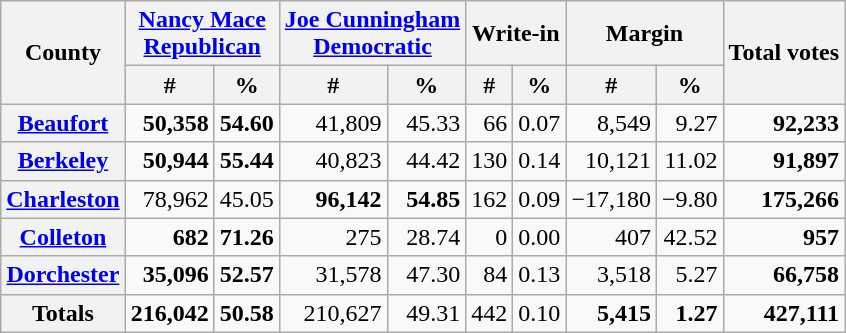<table class="wikitable sortable"  style="text-align:right">
<tr>
<th rowspan="2">County</th>
<th colspan="2"><a href='#'>Nancy Mace</a><br><a href='#'>Republican</a></th>
<th colspan="2"><a href='#'>Joe Cunningham</a><br><a href='#'>Democratic</a></th>
<th colspan="2">Write-in</th>
<th colspan="2">Margin</th>
<th rowspan="2">Total votes</th>
</tr>
<tr>
<th data-sort-type="number" style="text-align:center;">#</th>
<th data-sort-type="number" style="text-align:center;">%</th>
<th data-sort-type="number" style="text-align:center;">#</th>
<th data-sort-type="number" style="text-align:center;">%</th>
<th data-sort-type="number" style="text-align:center;">#</th>
<th data-sort-type="number" style="text-align:center;">%</th>
<th data-sort-type="number" style="text-align:center;">#</th>
<th data-sort-type="number" style="text-align:center;">%</th>
</tr>
<tr>
<th><a href='#'>Beaufort</a> </th>
<td><strong>50,358</strong></td>
<td><strong>54.60</strong></td>
<td>41,809</td>
<td>45.33</td>
<td>66</td>
<td>0.07</td>
<td>8,549</td>
<td>9.27</td>
<td><strong>92,233</strong></td>
</tr>
<tr>
<th><a href='#'>Berkeley</a> </th>
<td><strong>50,944</strong></td>
<td><strong>55.44</strong></td>
<td>40,823</td>
<td>44.42</td>
<td>130</td>
<td>0.14</td>
<td>10,121</td>
<td>11.02</td>
<td><strong>91,897</strong></td>
</tr>
<tr>
<th><a href='#'>Charleston</a> </th>
<td>78,962</td>
<td>45.05</td>
<td><strong>96,142</strong></td>
<td><strong>54.85</strong></td>
<td>162</td>
<td>0.09</td>
<td>−17,180</td>
<td>−9.80</td>
<td><strong>175,266</strong></td>
</tr>
<tr>
<th><a href='#'>Colleton</a> </th>
<td><strong>682</strong></td>
<td><strong>71.26</strong></td>
<td>275</td>
<td>28.74</td>
<td>0</td>
<td>0.00</td>
<td>407</td>
<td>42.52</td>
<td><strong>957</strong></td>
</tr>
<tr>
<th><a href='#'>Dorchester</a> </th>
<td><strong>35,096</strong></td>
<td><strong>52.57</strong></td>
<td>31,578</td>
<td>47.30</td>
<td>84</td>
<td>0.13</td>
<td>3,518</td>
<td>5.27</td>
<td><strong>66,758</strong></td>
</tr>
<tr>
<th data-sort-value="ZZZ">Totals</th>
<td><strong>216,042</strong></td>
<td><strong>50.58</strong></td>
<td>210,627</td>
<td>49.31</td>
<td>442</td>
<td>0.10</td>
<td><strong>5,415</strong></td>
<td><strong>1.27</strong></td>
<td><strong>427,111</strong></td>
</tr>
</table>
